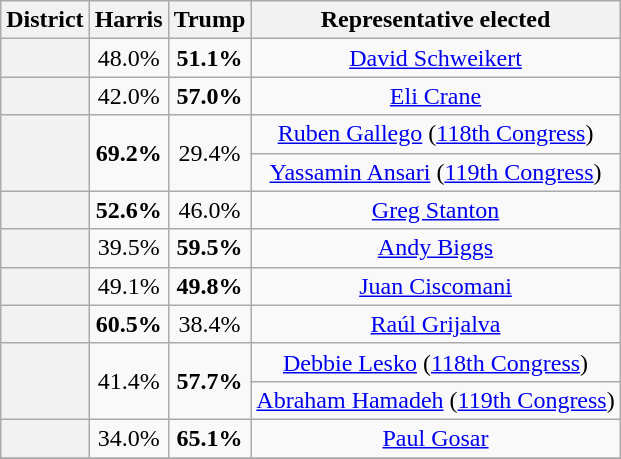<table class="wikitable sortable">
<tr>
<th>District</th>
<th>Harris</th>
<th>Trump</th>
<th>Representative elected</th>
</tr>
<tr align=center>
<th></th>
<td>48.0%</td>
<td><strong>51.1%</strong></td>
<td><a href='#'>David Schweikert</a></td>
</tr>
<tr align=center>
<th></th>
<td>42.0%</td>
<td><strong>57.0%</strong></td>
<td><a href='#'>Eli Crane</a></td>
</tr>
<tr align=center>
<th rowspan=2 ></th>
<td rowspan=2><strong>69.2%</strong></td>
<td rowspan=2>29.4%</td>
<td><a href='#'>Ruben Gallego</a> (<a href='#'>118th Congress</a>)</td>
</tr>
<tr align=center>
<td><a href='#'>Yassamin Ansari</a>  (<a href='#'>119th Congress</a>)</td>
</tr>
<tr align=center>
<th></th>
<td><strong>52.6%</strong></td>
<td>46.0%</td>
<td><a href='#'>Greg Stanton</a></td>
</tr>
<tr align=center>
<th></th>
<td>39.5%</td>
<td><strong>59.5%</strong></td>
<td><a href='#'>Andy Biggs</a></td>
</tr>
<tr align=center>
<th></th>
<td>49.1%</td>
<td><strong>49.8%</strong></td>
<td><a href='#'>Juan Ciscomani</a></td>
</tr>
<tr align=center>
<th></th>
<td><strong>60.5%</strong></td>
<td>38.4%</td>
<td><a href='#'>Raúl Grijalva</a></td>
</tr>
<tr align=center>
<th rowspan=2 ></th>
<td rowspan=2>41.4%</td>
<td rowspan=2><strong>57.7%</strong></td>
<td><a href='#'>Debbie Lesko</a> (<a href='#'>118th Congress</a>)</td>
</tr>
<tr align=center>
<td><a href='#'>Abraham Hamadeh</a>  (<a href='#'>119th Congress</a>)</td>
</tr>
<tr align=center>
<th></th>
<td>34.0%</td>
<td><strong>65.1%</strong></td>
<td><a href='#'>Paul Gosar</a></td>
</tr>
<tr align=center>
</tr>
</table>
